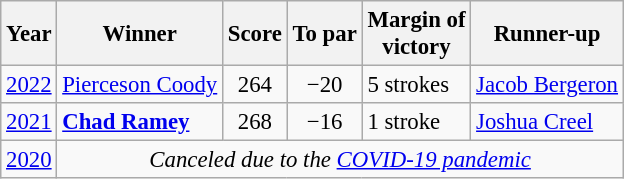<table class=wikitable style=font-size:95%>
<tr>
<th>Year</th>
<th>Winner</th>
<th>Score</th>
<th>To par</th>
<th>Margin of<br>victory</th>
<th>Runner-up</th>
</tr>
<tr>
<td><a href='#'>2022</a></td>
<td> <a href='#'>Pierceson Coody</a></td>
<td align=center>264</td>
<td align=center>−20</td>
<td>5 strokes</td>
<td> <a href='#'>Jacob Bergeron</a></td>
</tr>
<tr>
<td><a href='#'>2021</a></td>
<td> <strong><a href='#'>Chad Ramey</a></strong></td>
<td align=center>268</td>
<td align=center>−16</td>
<td>1 stroke</td>
<td> <a href='#'>Joshua Creel</a></td>
</tr>
<tr>
<td><a href='#'>2020</a></td>
<td colspan=5 align=center><em>Canceled due to the <a href='#'>COVID-19 pandemic</a></em></td>
</tr>
</table>
